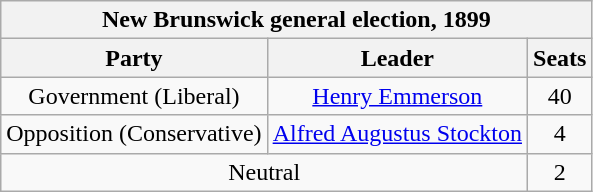<table class="wikitable" style="text-align:center">
<tr>
<th colspan=3>New Brunswick general election, 1899</th>
</tr>
<tr>
<th>Party</th>
<th>Leader</th>
<th>Seats</th>
</tr>
<tr>
<td>Government (Liberal)</td>
<td><a href='#'>Henry Emmerson</a></td>
<td>40</td>
</tr>
<tr>
<td>Opposition (Conservative)</td>
<td><a href='#'>Alfred Augustus Stockton</a></td>
<td>4</td>
</tr>
<tr>
<td colspan=2>Neutral</td>
<td>2</td>
</tr>
</table>
